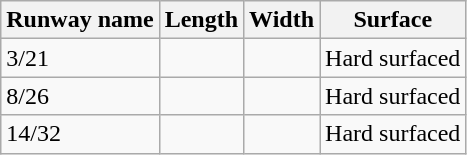<table class="wikitable">
<tr>
<th>Runway name</th>
<th>Length</th>
<th>Width</th>
<th>Surface</th>
</tr>
<tr>
<td>3/21</td>
<td></td>
<td></td>
<td>Hard surfaced</td>
</tr>
<tr>
<td>8/26</td>
<td></td>
<td></td>
<td>Hard surfaced</td>
</tr>
<tr>
<td>14/32</td>
<td></td>
<td></td>
<td>Hard surfaced</td>
</tr>
</table>
